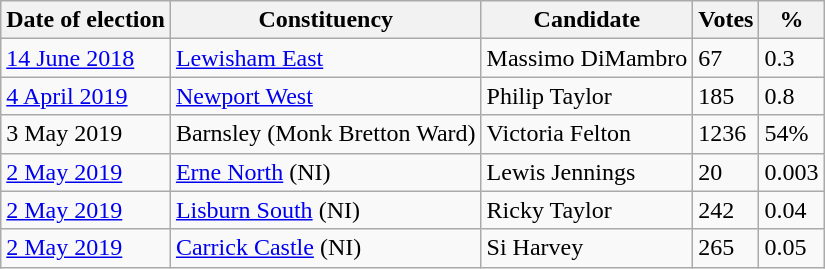<table class="wikitable">
<tr>
<th>Date of election</th>
<th>Constituency</th>
<th>Candidate</th>
<th>Votes</th>
<th>%</th>
</tr>
<tr>
<td><a href='#'>14 June 2018</a></td>
<td><a href='#'>Lewisham East</a></td>
<td>Massimo DiMambro</td>
<td>67</td>
<td>0.3</td>
</tr>
<tr>
<td><a href='#'>4 April 2019</a></td>
<td><a href='#'>Newport West</a></td>
<td>Philip Taylor</td>
<td>185</td>
<td>0.8</td>
</tr>
<tr>
<td>3 May 2019</td>
<td>Barnsley (Monk Bretton Ward)</td>
<td>Victoria Felton</td>
<td>1236</td>
<td>54%</td>
</tr>
<tr>
<td><a href='#'>2 May 2019</a></td>
<td><a href='#'>Erne North</a> (NI)</td>
<td>Lewis Jennings</td>
<td>20</td>
<td>0.003</td>
</tr>
<tr>
<td><a href='#'>2 May 2019</a></td>
<td><a href='#'>Lisburn South</a> (NI)</td>
<td>Ricky Taylor</td>
<td>242</td>
<td>0.04</td>
</tr>
<tr>
<td><a href='#'>2 May 2019</a></td>
<td><a href='#'>Carrick Castle</a> (NI)</td>
<td>Si Harvey</td>
<td>265</td>
<td>0.05</td>
</tr>
</table>
